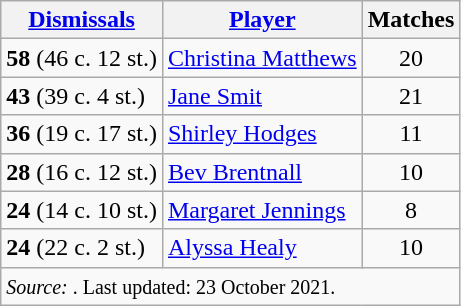<table class="wikitable">
<tr>
<th><a href='#'>Dismissals</a></th>
<th><a href='#'>Player</a></th>
<th>Matches</th>
</tr>
<tr>
<td><strong>58</strong> (46 c. 12 st.)</td>
<td> <a href='#'>Christina Matthews</a></td>
<td align="center">20</td>
</tr>
<tr>
<td><strong>43</strong> (39 c. 4 st.)</td>
<td> <a href='#'>Jane Smit</a></td>
<td align="center">21</td>
</tr>
<tr>
<td><strong>36</strong> (19 c. 17 st.)</td>
<td> <a href='#'>Shirley Hodges</a></td>
<td align="center">11</td>
</tr>
<tr>
<td><strong>28</strong> (16 c. 12 st.)</td>
<td> <a href='#'>Bev Brentnall</a></td>
<td align="center">10</td>
</tr>
<tr>
<td><strong>24</strong> (14 c. 10 st.)</td>
<td> <a href='#'>Margaret Jennings</a></td>
<td align="center">8</td>
</tr>
<tr>
<td><strong>24</strong> (22 c. 2 st.)</td>
<td> <a href='#'>Alyssa Healy</a></td>
<td align="center">10</td>
</tr>
<tr>
<td colspan=4><small><em>Source: </em>. Last updated: 23 October 2021.</small></td>
</tr>
</table>
